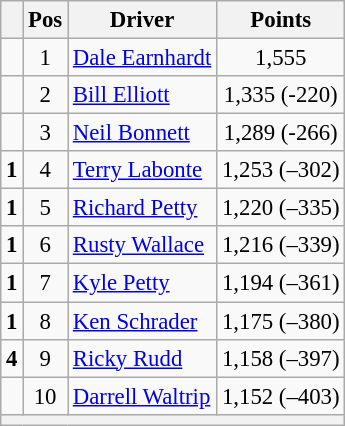<table class="wikitable" style="font-size: 95%;">
<tr>
<th></th>
<th>Pos</th>
<th>Driver</th>
<th>Points</th>
</tr>
<tr>
<td align="left"></td>
<td style="text-align:center;">1</td>
<td><a href='#'>Dale Earnhardt</a></td>
<td style="text-align:center;">1,555</td>
</tr>
<tr>
<td align="left"></td>
<td style="text-align:center;">2</td>
<td><a href='#'>Bill Elliott</a></td>
<td style="text-align:center;">1,335 (-220)</td>
</tr>
<tr>
<td align="left"></td>
<td style="text-align:center;">3</td>
<td><a href='#'>Neil Bonnett</a></td>
<td style="text-align:center;">1,289 (-266)</td>
</tr>
<tr>
<td align="left">  <strong>1</strong></td>
<td style="text-align:center;">4</td>
<td><a href='#'>Terry Labonte</a></td>
<td style="text-align:center;">1,253 (–302)</td>
</tr>
<tr>
<td align="left">  <strong>1</strong></td>
<td style="text-align:center;">5</td>
<td><a href='#'>Richard Petty</a></td>
<td style="text-align:center;">1,220 (–335)</td>
</tr>
<tr>
<td align="left">  <strong>1</strong></td>
<td style="text-align:center;">6</td>
<td><a href='#'>Rusty Wallace</a></td>
<td style="text-align:center;">1,216 (–339)</td>
</tr>
<tr>
<td align="left">  <strong>1</strong></td>
<td style="text-align:center;">7</td>
<td><a href='#'>Kyle Petty</a></td>
<td style="text-align:center;">1,194 (–361)</td>
</tr>
<tr>
<td align="left">  <strong>1</strong></td>
<td style="text-align:center;">8</td>
<td><a href='#'>Ken Schrader</a></td>
<td style="text-align:center;">1,175 (–380)</td>
</tr>
<tr>
<td align="left">  <strong>4</strong></td>
<td style="text-align:center;">9</td>
<td><a href='#'>Ricky Rudd</a></td>
<td style="text-align:center;">1,158 (–397)</td>
</tr>
<tr>
<td align="left"></td>
<td style="text-align:center;">10</td>
<td><a href='#'>Darrell Waltrip</a></td>
<td style="text-align:center;">1,152 (–403)</td>
</tr>
<tr class="sortbottom">
<th colspan="9"></th>
</tr>
</table>
